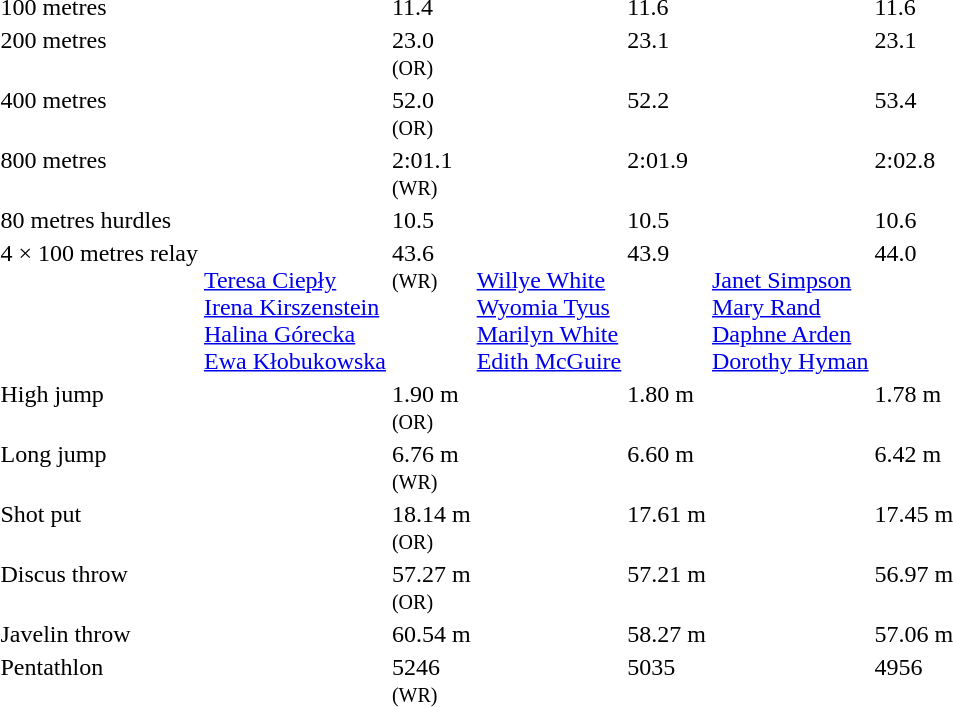<table>
<tr valign="top">
<td>100 metres<br></td>
<td></td>
<td>11.4</td>
<td></td>
<td>11.6</td>
<td></td>
<td>11.6</td>
</tr>
<tr valign="top">
<td>200 metres<br></td>
<td></td>
<td>23.0<br><small>(OR)</small></td>
<td></td>
<td>23.1</td>
<td></td>
<td>23.1</td>
</tr>
<tr valign="top">
<td>400 metres<br></td>
<td></td>
<td>52.0<br><small>(OR)</small></td>
<td></td>
<td>52.2</td>
<td></td>
<td>53.4</td>
</tr>
<tr valign="top">
<td>800 metres<br></td>
<td></td>
<td>2:01.1<br><small>(WR)</small></td>
<td></td>
<td>2:01.9</td>
<td></td>
<td>2:02.8</td>
</tr>
<tr valign="top">
<td>80 metres hurdles<br></td>
<td></td>
<td>10.5</td>
<td></td>
<td>10.5</td>
<td></td>
<td>10.6</td>
</tr>
<tr valign="top">
<td>4 × 100 metres relay<br></td>
<td><br><a href='#'>Teresa Ciepły</a><br><a href='#'>Irena Kirszenstein</a><br><a href='#'>Halina Górecka</a><br><a href='#'>Ewa Kłobukowska</a></td>
<td>43.6<br><small>(WR)</small></td>
<td><br><a href='#'>Willye White</a><br><a href='#'>Wyomia Tyus</a><br><a href='#'>Marilyn White</a><br><a href='#'>Edith McGuire</a></td>
<td>43.9</td>
<td><br><a href='#'>Janet Simpson</a><br><a href='#'>Mary Rand</a><br><a href='#'>Daphne Arden</a><br><a href='#'>Dorothy Hyman</a></td>
<td>44.0</td>
</tr>
<tr valign="top">
<td>High jump<br></td>
<td></td>
<td>1.90 m<br><small>(OR)</small></td>
<td></td>
<td>1.80 m</td>
<td></td>
<td>1.78 m</td>
</tr>
<tr valign="top">
<td>Long jump<br></td>
<td></td>
<td>6.76 m<br><small>(WR)</small></td>
<td></td>
<td>6.60 m</td>
<td></td>
<td>6.42 m</td>
</tr>
<tr valign="top">
<td>Shot put<br></td>
<td></td>
<td>18.14 m<br><small>(OR)</small></td>
<td></td>
<td>17.61 m</td>
<td></td>
<td>17.45 m</td>
</tr>
<tr valign="top">
<td>Discus throw<br></td>
<td></td>
<td>57.27 m<br><small>(OR)</small></td>
<td></td>
<td>57.21 m</td>
<td></td>
<td>56.97 m</td>
</tr>
<tr valign="top">
<td>Javelin throw<br></td>
<td></td>
<td>60.54 m</td>
<td></td>
<td>58.27 m</td>
<td></td>
<td>57.06 m</td>
</tr>
<tr valign="top">
<td>Pentathlon<br></td>
<td></td>
<td>5246<br><small>(WR)</small></td>
<td></td>
<td>5035</td>
<td></td>
<td>4956</td>
</tr>
</table>
